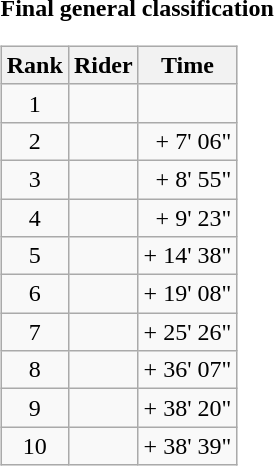<table>
<tr>
<td><strong>Final general classification</strong><br><table class="wikitable">
<tr>
<th scope="col">Rank</th>
<th scope="col">Rider</th>
<th scope="col">Time</th>
</tr>
<tr>
<td style="text-align:center;">1</td>
<td></td>
<td style="text-align:right;"></td>
</tr>
<tr>
<td style="text-align:center;">2</td>
<td></td>
<td style="text-align:right;">+ 7' 06"</td>
</tr>
<tr>
<td style="text-align:center;">3</td>
<td></td>
<td style="text-align:right;">+ 8' 55"</td>
</tr>
<tr>
<td style="text-align:center;">4</td>
<td></td>
<td style="text-align:right;">+ 9' 23"</td>
</tr>
<tr>
<td style="text-align:center;">5</td>
<td></td>
<td style="text-align:right;">+ 14' 38"</td>
</tr>
<tr>
<td style="text-align:center;">6</td>
<td></td>
<td style="text-align:right;">+ 19' 08"</td>
</tr>
<tr>
<td style="text-align:center;">7</td>
<td></td>
<td style="text-align:right;">+ 25' 26"</td>
</tr>
<tr>
<td style="text-align:center;">8</td>
<td></td>
<td style="text-align:right;">+ 36' 07"</td>
</tr>
<tr>
<td style="text-align:center;">9</td>
<td></td>
<td style="text-align:right;">+ 38' 20"</td>
</tr>
<tr>
<td style="text-align:center;">10</td>
<td></td>
<td style="text-align:right;">+ 38' 39"</td>
</tr>
</table>
</td>
</tr>
</table>
